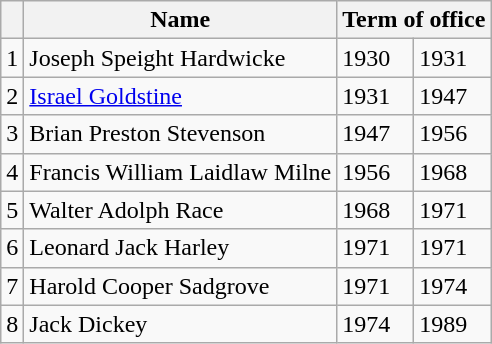<table class="wikitable">
<tr>
<th></th>
<th>Name</th>
<th colspan=2>Term of office</th>
</tr>
<tr>
<td align="center">1</td>
<td>Joseph Speight Hardwicke</td>
<td>1930</td>
<td>1931</td>
</tr>
<tr>
<td align="center">2</td>
<td><a href='#'>Israel Goldstine</a></td>
<td>1931</td>
<td>1947</td>
</tr>
<tr>
<td align="center">3</td>
<td>Brian Preston Stevenson</td>
<td>1947</td>
<td>1956</td>
</tr>
<tr>
<td align="center">4</td>
<td>Francis William Laidlaw Milne</td>
<td>1956</td>
<td>1968</td>
</tr>
<tr>
<td align="center">5</td>
<td>Walter Adolph Race</td>
<td>1968</td>
<td>1971</td>
</tr>
<tr>
<td align="center">6</td>
<td>Leonard Jack Harley</td>
<td>1971</td>
<td>1971</td>
</tr>
<tr>
<td align="center">7</td>
<td>Harold Cooper Sadgrove</td>
<td>1971</td>
<td>1974</td>
</tr>
<tr>
<td align="center">8</td>
<td>Jack Dickey</td>
<td>1974</td>
<td>1989</td>
</tr>
</table>
